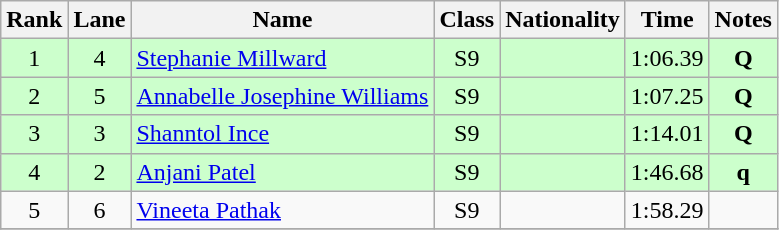<table class="wikitable sortable" style="text-align:center">
<tr>
<th>Rank</th>
<th>Lane</th>
<th>Name</th>
<th>Class</th>
<th>Nationality</th>
<th>Time</th>
<th>Notes</th>
</tr>
<tr bgcolor=ccffcc>
<td>1</td>
<td>4</td>
<td align=left><a href='#'>Stephanie Millward</a></td>
<td>S9</td>
<td align=left></td>
<td>1:06.39</td>
<td><strong>Q</strong></td>
</tr>
<tr bgcolor=ccffcc>
<td>2</td>
<td>5</td>
<td align=left><a href='#'>Annabelle Josephine Williams</a></td>
<td>S9</td>
<td align=left></td>
<td>1:07.25</td>
<td><strong>Q</strong></td>
</tr>
<tr bgcolor=ccffcc>
<td>3</td>
<td>3</td>
<td align=left><a href='#'>Shanntol Ince</a></td>
<td>S9</td>
<td align=left></td>
<td>1:14.01</td>
<td><strong>Q</strong></td>
</tr>
<tr bgcolor=ccffcc>
<td>4</td>
<td>2</td>
<td align=left><a href='#'>Anjani Patel</a></td>
<td>S9</td>
<td align=left></td>
<td>1:46.68</td>
<td><strong>q</strong></td>
</tr>
<tr>
<td>5</td>
<td>6</td>
<td align=left><a href='#'>Vineeta Pathak</a></td>
<td>S9</td>
<td align=left></td>
<td>1:58.29</td>
<td></td>
</tr>
<tr>
</tr>
</table>
